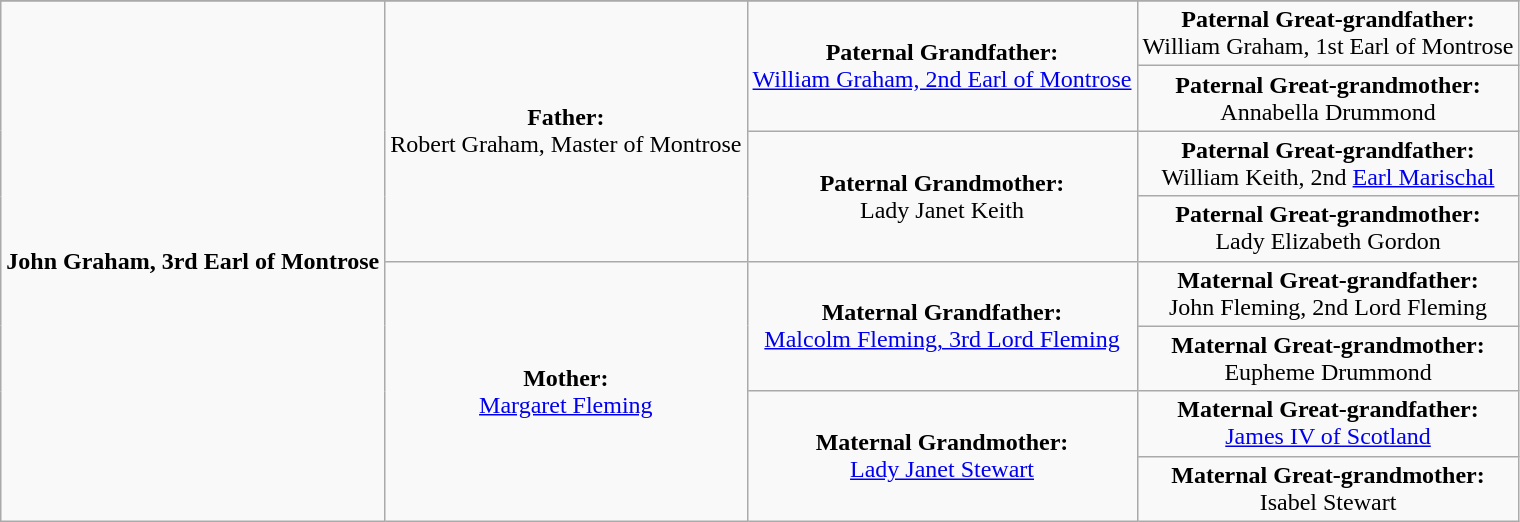<table class="wikitable">
<tr>
</tr>
<tr>
<td rowspan="8" align="center"><strong>John Graham, 3rd Earl of Montrose</strong></td>
<td rowspan="4" align="center"><strong>Father:</strong><br>Robert Graham, Master of Montrose</td>
<td rowspan="2" align="center"><strong>Paternal Grandfather:</strong><br><a href='#'>William Graham, 2nd Earl of Montrose</a></td>
<td align="center"><strong>Paternal Great-grandfather:</strong><br>William Graham, 1st Earl of Montrose</td>
</tr>
<tr>
<td align="center"><strong>Paternal Great-grandmother:</strong><br>Annabella Drummond</td>
</tr>
<tr>
<td rowspan="2" align="center"><strong>Paternal Grandmother:</strong><br>Lady Janet Keith</td>
<td align="center"><strong>Paternal Great-grandfather:</strong><br>William Keith, 2nd <a href='#'>Earl Marischal</a></td>
</tr>
<tr>
<td align="center"><strong>Paternal Great-grandmother:</strong><br>Lady Elizabeth Gordon</td>
</tr>
<tr>
<td rowspan="4" align="center"><strong>Mother:</strong><br><a href='#'>Margaret Fleming</a></td>
<td rowspan="2" align="center"><strong>Maternal Grandfather:</strong><br><a href='#'>Malcolm Fleming, 3rd Lord Fleming</a></td>
<td align="center"><strong>Maternal Great-grandfather:</strong><br>John Fleming, 2nd Lord Fleming</td>
</tr>
<tr>
<td align="center"><strong>Maternal Great-grandmother:</strong><br>Eupheme Drummond</td>
</tr>
<tr>
<td rowspan="2" align="center"><strong>Maternal Grandmother:</strong><br><a href='#'>Lady Janet Stewart</a></td>
<td align="center"><strong>Maternal Great-grandfather:</strong><br><a href='#'>James IV of Scotland</a></td>
</tr>
<tr>
<td align="center"><strong>Maternal Great-grandmother:</strong><br>Isabel Stewart</td>
</tr>
</table>
